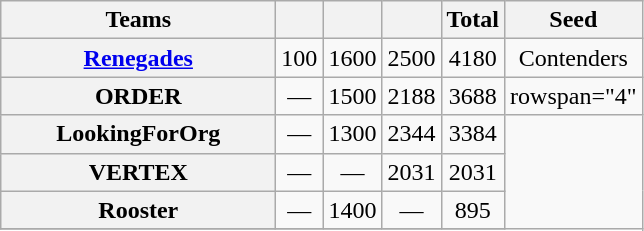<table class="wikitable plainrowheaders" style="text-align:center;">
<tr>
<th scope="col" style="width:11em;">Teams</th>
<th scope="col"></th>
<th scope="col"></th>
<th scope="col"></th>
<th scope="col">Total</th>
<th scope="col">Seed</th>
</tr>
<tr>
<th scope="row"><a href='#'>Renegades</a></th>
<td>100</td>
<td>1600</td>
<td>2500</td>
<td>4180</td>
<td>Contenders</td>
</tr>
<tr>
<th scope="row">ORDER</th>
<td>—</td>
<td>1500</td>
<td>2188</td>
<td>3688</td>
<td>rowspan="4" </td>
</tr>
<tr>
<th scope="row">LookingForOrg</th>
<td>—</td>
<td>1300</td>
<td>2344</td>
<td>3384</td>
</tr>
<tr>
<th scope="row">VERTEX</th>
<td>—</td>
<td>—</td>
<td>2031</td>
<td>2031</td>
</tr>
<tr>
<th scope="row">Rooster</th>
<td>—</td>
<td>1400</td>
<td>—</td>
<td>895</td>
</tr>
<tr>
</tr>
</table>
